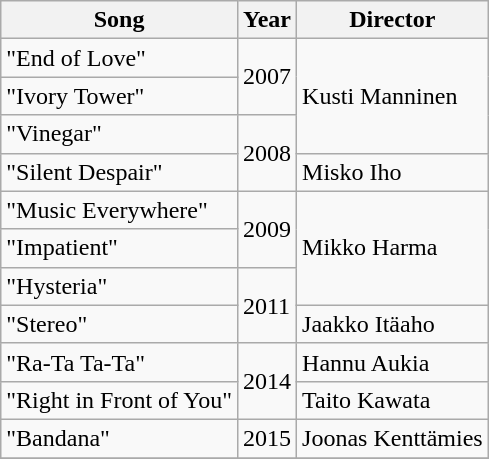<table class="wikitable">
<tr>
<th>Song</th>
<th>Year</th>
<th>Director</th>
</tr>
<tr>
<td>"End of Love"</td>
<td rowspan="2">2007</td>
<td rowspan="3">Kusti Manninen</td>
</tr>
<tr>
<td>"Ivory Tower"</td>
</tr>
<tr>
<td>"Vinegar"</td>
<td rowspan="2">2008</td>
</tr>
<tr>
<td>"Silent Despair"</td>
<td>Misko Iho</td>
</tr>
<tr>
<td>"Music Everywhere"</td>
<td rowspan="2">2009</td>
<td rowspan="3">Mikko Harma</td>
</tr>
<tr>
<td>"Impatient"</td>
</tr>
<tr>
<td>"Hysteria"</td>
<td rowspan="2">2011</td>
</tr>
<tr>
<td>"Stereo"</td>
<td>Jaakko Itäaho</td>
</tr>
<tr>
<td>"Ra-Ta Ta-Ta"</td>
<td rowspan="2">2014</td>
<td>Hannu Aukia</td>
</tr>
<tr>
<td>"Right in Front of You"</td>
<td>Taito Kawata</td>
</tr>
<tr>
<td>"Bandana"</td>
<td rowspan="1">2015</td>
<td>Joonas Kenttämies</td>
</tr>
<tr>
</tr>
</table>
